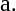<table style="margin-left:13px; line-height:150%">
<tr>
<td align="right" valign="top">a.  </td>
</tr>
</table>
